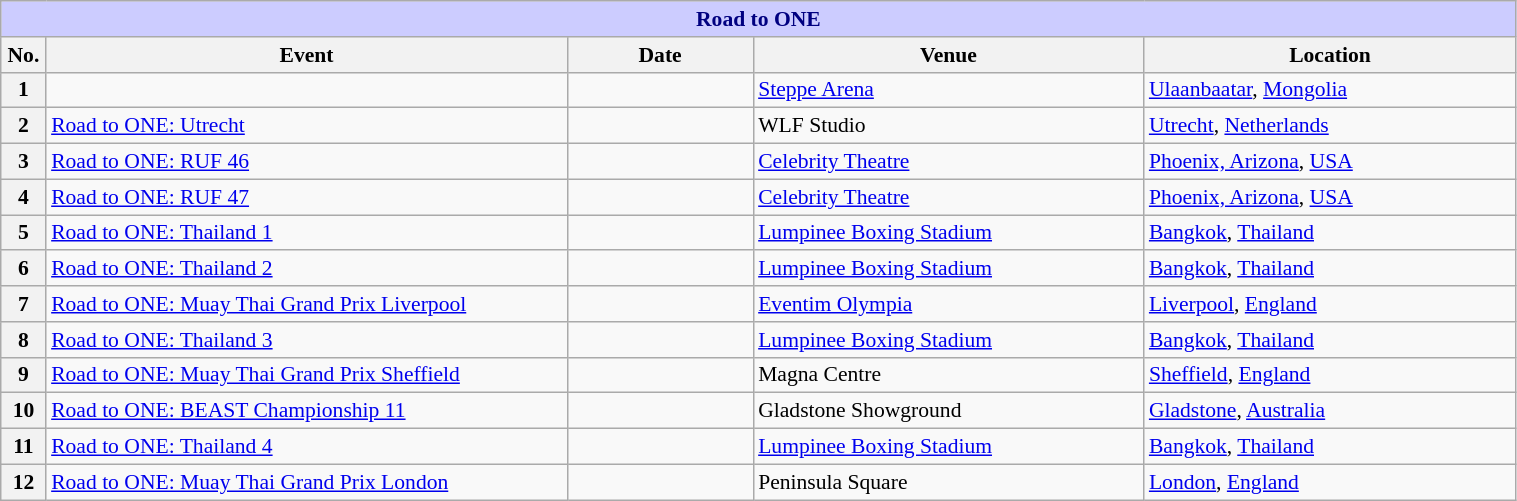<table class="wikitable" style="width:80%; font-size:90%;">
<tr>
<th colspan="8" style="background-color: #ccf; color: #000080; text-align: center;"><strong>Road to ONE</strong></th>
</tr>
<tr>
<th style= width:1%;">No.</th>
<th style= width:28%;">Event</th>
<th style= width:10%;">Date</th>
<th style= width:21%;">Venue</th>
<th style= width:20%;">Location</th>
</tr>
<tr>
<th align=center>1</th>
<td></td>
<td></td>
<td><a href='#'>Steppe Arena</a></td>
<td> <a href='#'>Ulaanbaatar</a>, <a href='#'>Mongolia</a></td>
</tr>
<tr>
<th align=center>2</th>
<td><a href='#'>Road to ONE: Utrecht</a></td>
<td></td>
<td>WLF Studio</td>
<td> <a href='#'>Utrecht</a>, <a href='#'>Netherlands</a></td>
</tr>
<tr>
<th align=center>3</th>
<td><a href='#'>Road to ONE: RUF 46</a></td>
<td></td>
<td><a href='#'>Celebrity Theatre</a></td>
<td> <a href='#'>Phoenix, Arizona</a>, <a href='#'>USA</a></td>
</tr>
<tr>
<th align=center>4</th>
<td><a href='#'>Road to ONE: RUF 47</a></td>
<td></td>
<td><a href='#'>Celebrity Theatre</a></td>
<td> <a href='#'>Phoenix, Arizona</a>, <a href='#'>USA</a></td>
</tr>
<tr>
<th align=center>5</th>
<td><a href='#'>Road to ONE: Thailand 1</a></td>
<td></td>
<td><a href='#'>Lumpinee Boxing Stadium</a></td>
<td> <a href='#'>Bangkok</a>, <a href='#'>Thailand</a></td>
</tr>
<tr>
<th align=center>6</th>
<td><a href='#'>Road to ONE: Thailand 2</a></td>
<td></td>
<td><a href='#'>Lumpinee Boxing Stadium</a></td>
<td> <a href='#'>Bangkok</a>, <a href='#'>Thailand</a></td>
</tr>
<tr>
<th align=center>7</th>
<td><a href='#'>Road to ONE: Muay Thai Grand Prix Liverpool</a></td>
<td></td>
<td><a href='#'>Eventim Olympia</a></td>
<td> <a href='#'>Liverpool</a>, <a href='#'>England</a></td>
</tr>
<tr>
<th align=center>8</th>
<td><a href='#'>Road to ONE: Thailand 3</a></td>
<td></td>
<td><a href='#'>Lumpinee Boxing Stadium</a></td>
<td> <a href='#'>Bangkok</a>, <a href='#'>Thailand</a></td>
</tr>
<tr>
<th align=center>9</th>
<td><a href='#'>Road to ONE: Muay Thai Grand Prix Sheffield</a></td>
<td></td>
<td>Magna Centre</td>
<td> <a href='#'>Sheffield</a>, <a href='#'>England</a></td>
</tr>
<tr>
<th align=center>10</th>
<td><a href='#'>Road to ONE: BEAST Championship 11</a></td>
<td></td>
<td>Gladstone Showground</td>
<td> <a href='#'>Gladstone</a>, <a href='#'>Australia</a></td>
</tr>
<tr>
<th align=center>11</th>
<td><a href='#'>Road to ONE: Thailand 4</a></td>
<td></td>
<td><a href='#'>Lumpinee Boxing Stadium</a></td>
<td> <a href='#'>Bangkok</a>, <a href='#'>Thailand</a></td>
</tr>
<tr>
<th align=center>12</th>
<td><a href='#'>Road to ONE: Muay Thai Grand Prix London</a></td>
<td></td>
<td>Peninsula Square</td>
<td> <a href='#'>London</a>, <a href='#'>England</a></td>
</tr>
</table>
